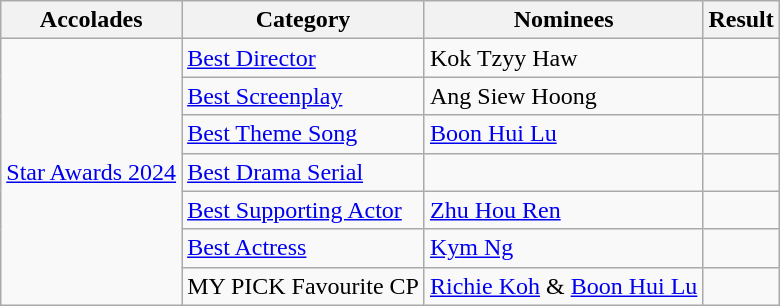<table class="wikitable sortable">
<tr>
<th>Accolades</th>
<th>Category</th>
<th>Nominees</th>
<th>Result</th>
</tr>
<tr>
<td rowspan="7"><a href='#'>Star Awards 2024</a></td>
<td><a href='#'>Best Director</a></td>
<td>Kok Tzyy Haw</td>
<td></td>
</tr>
<tr>
<td><a href='#'>Best Screenplay</a></td>
<td>Ang Siew Hoong</td>
<td></td>
</tr>
<tr>
<td><a href='#'>Best Theme Song</a></td>
<td><a href='#'>Boon Hui Lu</a></td>
<td></td>
</tr>
<tr>
<td><a href='#'>Best Drama Serial</a></td>
<td></td>
<td></td>
</tr>
<tr>
<td><a href='#'>Best Supporting Actor</a></td>
<td><a href='#'>Zhu Hou Ren</a></td>
<td></td>
</tr>
<tr>
<td><a href='#'>Best Actress</a></td>
<td><a href='#'>Kym Ng</a></td>
<td></td>
</tr>
<tr>
<td>MY PICK Favourite CP</td>
<td><a href='#'>Richie Koh</a> & <a href='#'>Boon Hui Lu</a></td>
<td></td>
</tr>
</table>
